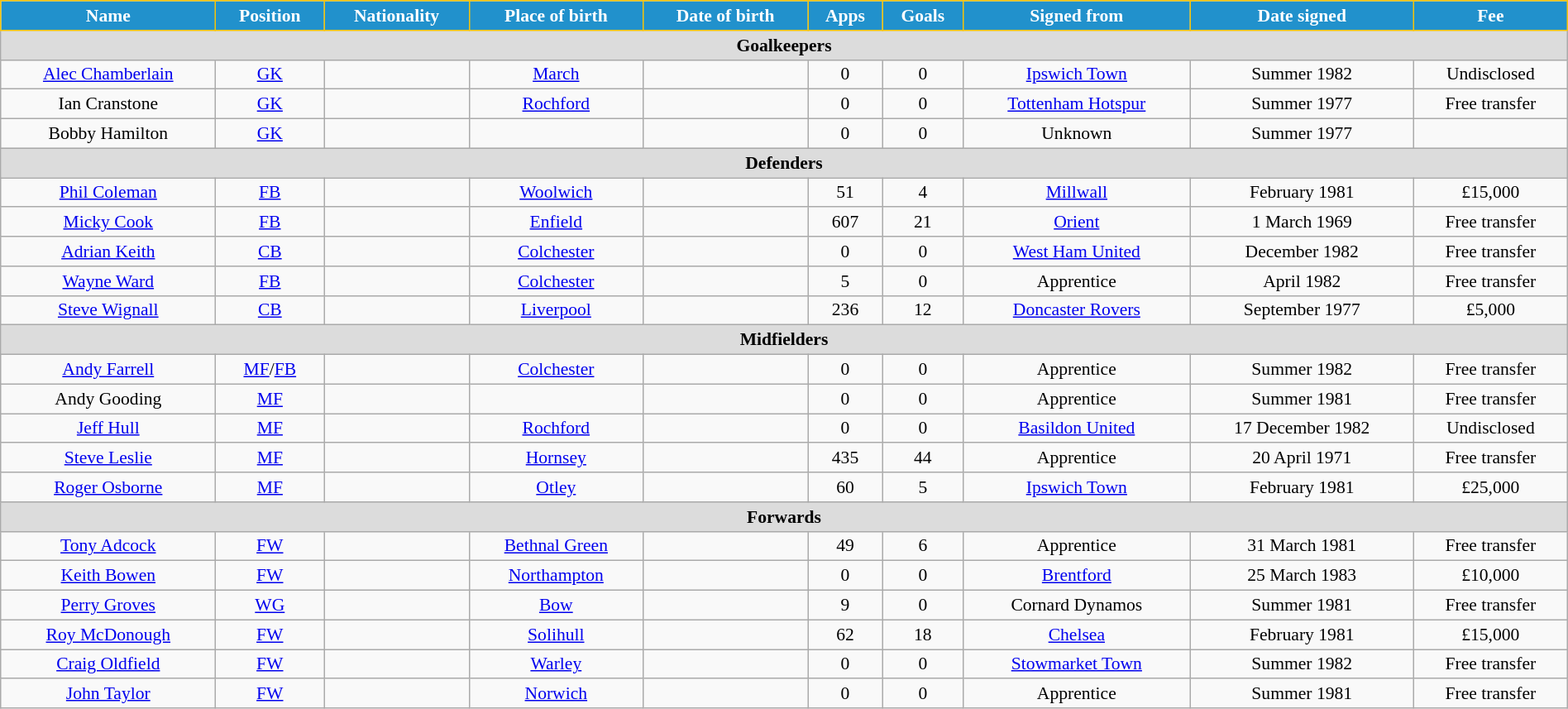<table class="wikitable" style="text-align:center; font-size:90%; width:100%;">
<tr>
<th style="background:#2191CC; color:white; border:1px solid #F7C408; text-align:center;">Name</th>
<th style="background:#2191CC; color:white; border:1px solid #F7C408; text-align:center;">Position</th>
<th style="background:#2191CC; color:white; border:1px solid #F7C408; text-align:center;">Nationality</th>
<th style="background:#2191CC; color:white; border:1px solid #F7C408; text-align:center;">Place of birth</th>
<th style="background:#2191CC; color:white; border:1px solid #F7C408; text-align:center;">Date of birth</th>
<th style="background:#2191CC; color:white; border:1px solid #F7C408; text-align:center;">Apps</th>
<th style="background:#2191CC; color:white; border:1px solid #F7C408; text-align:center;">Goals</th>
<th style="background:#2191CC; color:white; border:1px solid #F7C408; text-align:center;">Signed from</th>
<th style="background:#2191CC; color:white; border:1px solid #F7C408; text-align:center;">Date signed</th>
<th style="background:#2191CC; color:white; border:1px solid #F7C408; text-align:center;">Fee</th>
</tr>
<tr>
<th colspan="12" style="background:#dcdcdc; text-align:center;">Goalkeepers</th>
</tr>
<tr>
<td><a href='#'>Alec Chamberlain</a></td>
<td><a href='#'>GK</a></td>
<td></td>
<td><a href='#'>March</a></td>
<td></td>
<td>0</td>
<td>0</td>
<td> <a href='#'>Ipswich Town</a></td>
<td>Summer 1982</td>
<td>Undisclosed</td>
</tr>
<tr>
<td>Ian Cranstone</td>
<td><a href='#'>GK</a></td>
<td></td>
<td><a href='#'>Rochford</a></td>
<td></td>
<td>0</td>
<td>0</td>
<td> <a href='#'>Tottenham Hotspur</a></td>
<td>Summer 1977</td>
<td>Free transfer</td>
</tr>
<tr>
<td>Bobby Hamilton</td>
<td><a href='#'>GK</a></td>
<td></td>
<td></td>
<td></td>
<td>0</td>
<td>0</td>
<td>Unknown</td>
<td>Summer 1977</td>
<td></td>
</tr>
<tr>
<th colspan="12" style="background:#dcdcdc; text-align:center;">Defenders</th>
</tr>
<tr>
<td><a href='#'>Phil Coleman</a></td>
<td><a href='#'>FB</a></td>
<td></td>
<td><a href='#'>Woolwich</a></td>
<td></td>
<td>51</td>
<td>4</td>
<td> <a href='#'>Millwall</a></td>
<td>February 1981</td>
<td>£15,000</td>
</tr>
<tr>
<td><a href='#'>Micky Cook</a></td>
<td><a href='#'>FB</a></td>
<td></td>
<td><a href='#'>Enfield</a></td>
<td></td>
<td>607</td>
<td>21</td>
<td> <a href='#'>Orient</a></td>
<td>1 March 1969</td>
<td>Free transfer</td>
</tr>
<tr>
<td><a href='#'>Adrian Keith</a></td>
<td><a href='#'>CB</a></td>
<td></td>
<td><a href='#'>Colchester</a></td>
<td></td>
<td>0</td>
<td>0</td>
<td> <a href='#'>West Ham United</a></td>
<td>December 1982</td>
<td>Free transfer</td>
</tr>
<tr>
<td><a href='#'>Wayne Ward</a></td>
<td><a href='#'>FB</a></td>
<td></td>
<td><a href='#'>Colchester</a></td>
<td></td>
<td>5</td>
<td>0</td>
<td>Apprentice</td>
<td>April 1982</td>
<td>Free transfer</td>
</tr>
<tr>
<td><a href='#'>Steve Wignall</a></td>
<td><a href='#'>CB</a></td>
<td></td>
<td><a href='#'>Liverpool</a></td>
<td></td>
<td>236</td>
<td>12</td>
<td> <a href='#'>Doncaster Rovers</a></td>
<td>September 1977</td>
<td>£5,000</td>
</tr>
<tr>
<th colspan="12" style="background:#dcdcdc; text-align:center;">Midfielders</th>
</tr>
<tr>
<td><a href='#'>Andy Farrell</a></td>
<td><a href='#'>MF</a>/<a href='#'>FB</a></td>
<td></td>
<td><a href='#'>Colchester</a></td>
<td></td>
<td>0</td>
<td>0</td>
<td>Apprentice</td>
<td>Summer 1982</td>
<td>Free transfer</td>
</tr>
<tr>
<td>Andy Gooding</td>
<td><a href='#'>MF</a></td>
<td></td>
<td></td>
<td></td>
<td>0</td>
<td>0</td>
<td>Apprentice</td>
<td>Summer 1981</td>
<td>Free transfer</td>
</tr>
<tr>
<td><a href='#'>Jeff Hull</a></td>
<td><a href='#'>MF</a></td>
<td></td>
<td><a href='#'>Rochford</a></td>
<td></td>
<td>0</td>
<td>0</td>
<td> <a href='#'>Basildon United</a></td>
<td>17 December 1982</td>
<td>Undisclosed</td>
</tr>
<tr>
<td><a href='#'>Steve Leslie</a></td>
<td><a href='#'>MF</a></td>
<td></td>
<td><a href='#'>Hornsey</a></td>
<td></td>
<td>435</td>
<td>44</td>
<td>Apprentice</td>
<td>20 April 1971</td>
<td>Free transfer</td>
</tr>
<tr>
<td><a href='#'>Roger Osborne</a></td>
<td><a href='#'>MF</a></td>
<td></td>
<td><a href='#'>Otley</a></td>
<td></td>
<td>60</td>
<td>5</td>
<td> <a href='#'>Ipswich Town</a></td>
<td>February 1981</td>
<td>£25,000</td>
</tr>
<tr>
<th colspan="12" style="background:#dcdcdc; text-align:center;">Forwards</th>
</tr>
<tr>
<td><a href='#'>Tony Adcock</a></td>
<td><a href='#'>FW</a></td>
<td></td>
<td><a href='#'>Bethnal Green</a></td>
<td></td>
<td>49</td>
<td>6</td>
<td>Apprentice</td>
<td>31 March 1981</td>
<td>Free transfer</td>
</tr>
<tr>
<td><a href='#'>Keith Bowen</a></td>
<td><a href='#'>FW</a></td>
<td></td>
<td> <a href='#'>Northampton</a></td>
<td></td>
<td>0</td>
<td>0</td>
<td> <a href='#'>Brentford</a></td>
<td>25 March 1983</td>
<td>£10,000</td>
</tr>
<tr>
<td><a href='#'>Perry Groves</a></td>
<td><a href='#'>WG</a></td>
<td></td>
<td><a href='#'>Bow</a></td>
<td></td>
<td>9</td>
<td>0</td>
<td> Cornard Dynamos</td>
<td>Summer 1981</td>
<td>Free transfer</td>
</tr>
<tr>
<td><a href='#'>Roy McDonough</a></td>
<td><a href='#'>FW</a></td>
<td></td>
<td><a href='#'>Solihull</a></td>
<td></td>
<td>62</td>
<td>18</td>
<td> <a href='#'>Chelsea</a></td>
<td>February 1981</td>
<td>£15,000</td>
</tr>
<tr>
<td><a href='#'>Craig Oldfield</a></td>
<td><a href='#'>FW</a></td>
<td></td>
<td><a href='#'>Warley</a></td>
<td></td>
<td>0</td>
<td>0</td>
<td> <a href='#'>Stowmarket Town</a></td>
<td>Summer 1982</td>
<td>Free transfer</td>
</tr>
<tr>
<td><a href='#'>John Taylor</a></td>
<td><a href='#'>FW</a></td>
<td></td>
<td><a href='#'>Norwich</a></td>
<td></td>
<td>0</td>
<td>0</td>
<td>Apprentice</td>
<td>Summer 1981</td>
<td>Free transfer</td>
</tr>
</table>
